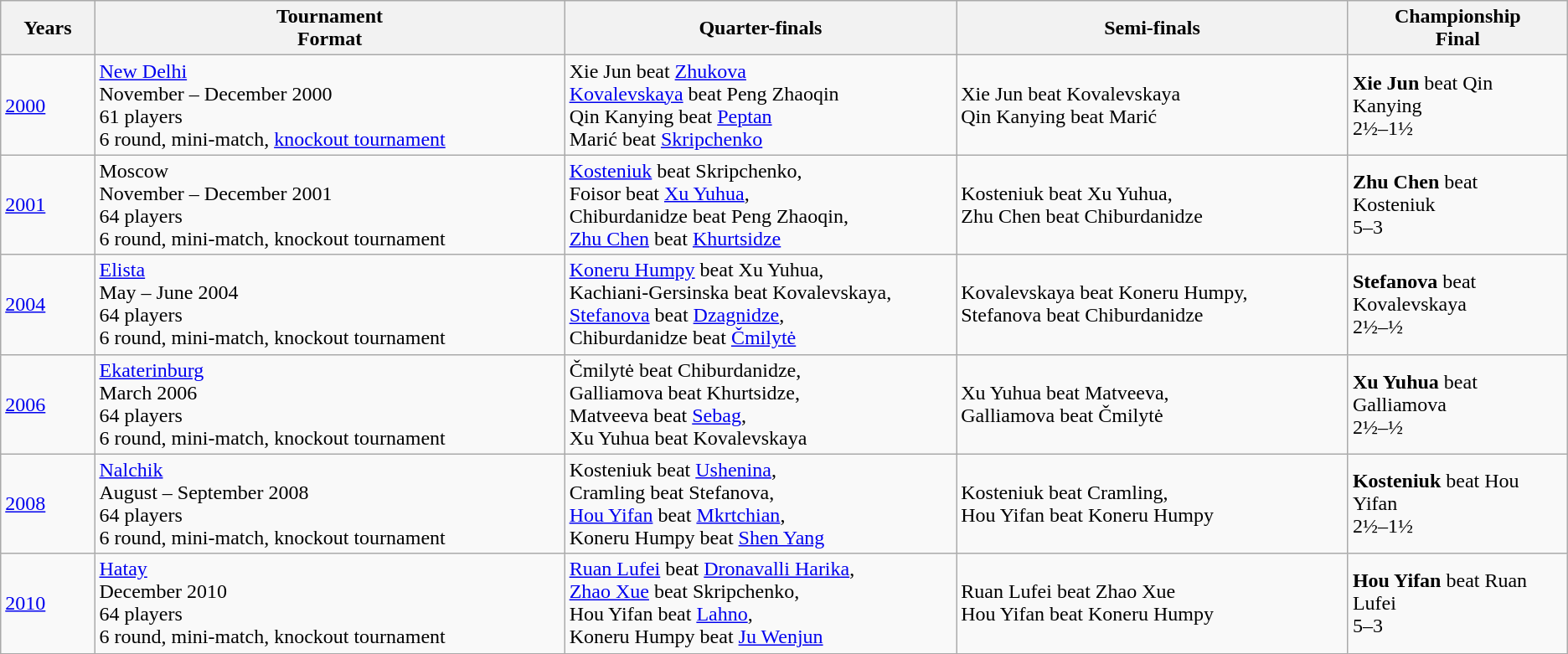<table class="wikitable">
<tr>
<th width=6%>Years</th>
<th width=30%>Tournament<br>Format</th>
<th width=25%>Quarter-finals</th>
<th width=25%>Semi-finals</th>
<th width=18%>Championship<br>Final</th>
</tr>
<tr>
<td><a href='#'>2000</a></td>
<td><a href='#'>New Delhi</a><br>November – December 2000<br>61 players<br>6 round, mini-match, <a href='#'>knockout tournament</a></td>
<td>Xie Jun beat <a href='#'>Zhukova</a><br><a href='#'>Kovalevskaya</a> beat Peng Zhaoqin<br>Qin Kanying beat <a href='#'>Peptan</a><br>Marić beat <a href='#'>Skripchenko</a></td>
<td>Xie Jun beat Kovalevskaya<br>Qin Kanying beat Marić</td>
<td><strong>Xie Jun</strong> beat Qin Kanying<br>2½–1½</td>
</tr>
<tr>
<td><a href='#'>2001</a></td>
<td>Moscow<br>November – December 2001<br>64 players<br>6 round, mini-match, knockout tournament</td>
<td><a href='#'>Kosteniuk</a> beat Skripchenko,<br>Foisor beat <a href='#'>Xu Yuhua</a>,<br>Chiburdanidze beat Peng Zhaoqin,<br><a href='#'>Zhu Chen</a> beat <a href='#'>Khurtsidze</a></td>
<td>Kosteniuk beat Xu Yuhua,<br>Zhu Chen beat Chiburdanidze</td>
<td><strong>Zhu Chen</strong> beat Kosteniuk<br>5–3</td>
</tr>
<tr>
<td><a href='#'>2004</a></td>
<td><a href='#'>Elista</a><br>May – June 2004<br>64 players<br>6 round, mini-match, knockout tournament</td>
<td><a href='#'>Koneru Humpy</a> beat Xu Yuhua,<br>Kachiani-Gersinska beat Kovalevskaya,<br><a href='#'>Stefanova</a> beat <a href='#'>Dzagnidze</a>,<br>Chiburdanidze beat <a href='#'>Čmilytė</a></td>
<td>Kovalevskaya beat Koneru Humpy,<br>Stefanova beat Chiburdanidze</td>
<td><strong>Stefanova</strong> beat Kovalevskaya<br>2½–½</td>
</tr>
<tr>
<td><a href='#'>2006</a></td>
<td><a href='#'>Ekaterinburg</a><br>March 2006<br>64 players<br>6 round, mini-match, knockout tournament</td>
<td>Čmilytė beat Chiburdanidze,<br>Galliamova beat Khurtsidze,<br>Matveeva beat <a href='#'>Sebag</a>,<br>Xu Yuhua beat Kovalevskaya</td>
<td>Xu Yuhua beat Matveeva,<br>Galliamova beat Čmilytė</td>
<td><strong>Xu Yuhua</strong> beat Galliamova<br>2½–½</td>
</tr>
<tr>
<td><a href='#'>2008</a></td>
<td><a href='#'>Nalchik</a><br>August – September 2008<br>64 players<br>6 round, mini-match, knockout tournament</td>
<td>Kosteniuk beat <a href='#'>Ushenina</a>,<br>Cramling beat Stefanova,<br><a href='#'>Hou Yifan</a> beat <a href='#'>Mkrtchian</a>,<br>Koneru Humpy beat <a href='#'>Shen Yang</a></td>
<td>Kosteniuk beat Cramling,<br>Hou Yifan beat Koneru Humpy</td>
<td><strong>Kosteniuk</strong> beat Hou Yifan<br>2½–1½</td>
</tr>
<tr>
<td><a href='#'>2010</a></td>
<td><a href='#'>Hatay</a><br>December 2010<br>64 players<br>6 round, mini-match, knockout tournament</td>
<td><a href='#'>Ruan Lufei</a> beat <a href='#'>Dronavalli Harika</a>,<br><a href='#'>Zhao Xue</a> beat Skripchenko,<br>Hou Yifan beat <a href='#'>Lahno</a>,<br>Koneru Humpy beat <a href='#'>Ju Wenjun</a></td>
<td>Ruan Lufei beat Zhao Xue<br>Hou Yifan beat Koneru Humpy</td>
<td><strong>Hou Yifan</strong> beat Ruan Lufei<br>5–3</td>
</tr>
</table>
